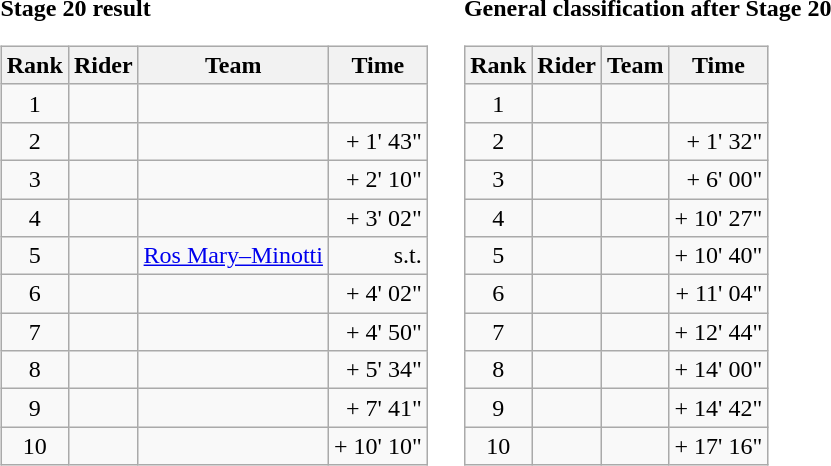<table>
<tr>
<td><strong>Stage 20 result</strong><br><table class="wikitable">
<tr>
<th scope="col">Rank</th>
<th scope="col">Rider</th>
<th scope="col">Team</th>
<th scope="col">Time</th>
</tr>
<tr>
<td style="text-align:center;">1</td>
<td></td>
<td></td>
<td style="text-align:right;"></td>
</tr>
<tr>
<td style="text-align:center;">2</td>
<td></td>
<td></td>
<td style="text-align:right;">+ 1' 43"</td>
</tr>
<tr>
<td style="text-align:center;">3</td>
<td></td>
<td></td>
<td style="text-align:right;">+ 2' 10"</td>
</tr>
<tr>
<td style="text-align:center;">4</td>
<td></td>
<td></td>
<td style="text-align:right;">+ 3' 02"</td>
</tr>
<tr>
<td style="text-align:center;">5</td>
<td></td>
<td><a href='#'>Ros Mary–Minotti</a></td>
<td style="text-align:right;">s.t.</td>
</tr>
<tr>
<td style="text-align:center;">6</td>
<td></td>
<td></td>
<td style="text-align:right;">+ 4' 02"</td>
</tr>
<tr>
<td style="text-align:center;">7</td>
<td></td>
<td></td>
<td style="text-align:right;">+ 4' 50"</td>
</tr>
<tr>
<td style="text-align:center;">8</td>
<td></td>
<td></td>
<td style="text-align:right;">+ 5' 34"</td>
</tr>
<tr>
<td style="text-align:center;">9</td>
<td></td>
<td></td>
<td style="text-align:right;">+ 7' 41"</td>
</tr>
<tr>
<td style="text-align:center;">10</td>
<td></td>
<td></td>
<td style="text-align:right;">+ 10' 10"</td>
</tr>
</table>
</td>
<td></td>
<td><strong>General classification after Stage 20</strong><br><table class="wikitable">
<tr>
<th scope="col">Rank</th>
<th scope="col">Rider</th>
<th scope="col">Team</th>
<th scope="col">Time</th>
</tr>
<tr>
<td style="text-align:center;">1</td>
<td></td>
<td></td>
<td style="text-align:right;"></td>
</tr>
<tr>
<td style="text-align:center;">2</td>
<td></td>
<td></td>
<td style="text-align:right;">+ 1' 32"</td>
</tr>
<tr>
<td style="text-align:center;">3</td>
<td></td>
<td></td>
<td style="text-align:right;">+ 6' 00"</td>
</tr>
<tr>
<td style="text-align:center;">4</td>
<td></td>
<td></td>
<td style="text-align:right;">+ 10' 27"</td>
</tr>
<tr>
<td style="text-align:center;">5</td>
<td></td>
<td></td>
<td style="text-align:right;">+ 10' 40"</td>
</tr>
<tr>
<td style="text-align:center;">6</td>
<td></td>
<td></td>
<td style="text-align:right;">+ 11' 04"</td>
</tr>
<tr>
<td style="text-align:center;">7</td>
<td></td>
<td></td>
<td style="text-align:right;">+ 12' 44"</td>
</tr>
<tr>
<td style="text-align:center;">8</td>
<td></td>
<td></td>
<td style="text-align:right;">+ 14' 00"</td>
</tr>
<tr>
<td style="text-align:center;">9</td>
<td></td>
<td></td>
<td style="text-align:right;">+ 14' 42"</td>
</tr>
<tr>
<td style="text-align:center;">10</td>
<td></td>
<td></td>
<td style="text-align:right;">+ 17' 16"</td>
</tr>
</table>
</td>
</tr>
</table>
